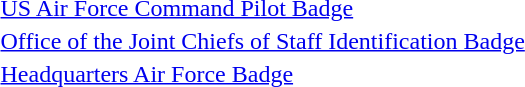<table>
<tr>
<td></td>
<td><a href='#'>US Air Force Command Pilot Badge</a></td>
</tr>
<tr>
<td></td>
<td><a href='#'>Office of the Joint Chiefs of Staff Identification Badge</a></td>
</tr>
<tr>
<td></td>
<td><a href='#'>Headquarters Air Force Badge</a></td>
</tr>
</table>
